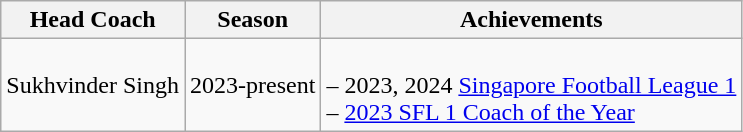<table class="wikitable" style="font-size:100%">
<tr>
<th>Head Coach</th>
<th>Season</th>
<th>Achievements</th>
</tr>
<tr>
<td>Sukhvinder Singh</td>
<td>2023-present</td>
<td><br>– 2023, 2024 <a href='#'>Singapore Football League 1</a><br>– <a href='#'> 2023 SFL 1 Coach of the Year</a></td>
</tr>
</table>
